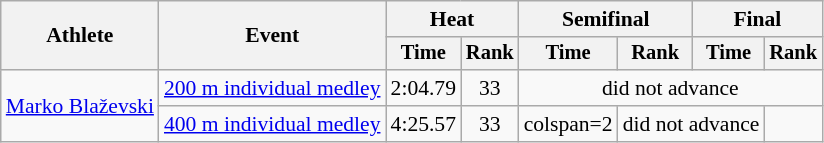<table class=wikitable style="font-size:90%">
<tr>
<th rowspan="2">Athlete</th>
<th rowspan="2">Event</th>
<th colspan="2">Heat</th>
<th colspan="2">Semifinal</th>
<th colspan="2">Final</th>
</tr>
<tr style="font-size:95%">
<th>Time</th>
<th>Rank</th>
<th>Time</th>
<th>Rank</th>
<th>Time</th>
<th>Rank</th>
</tr>
<tr align=center>
<td align=left rowspan=2><a href='#'>Marko Blaževski</a></td>
<td align=left><a href='#'>200 m individual medley</a></td>
<td>2:04.79</td>
<td>33</td>
<td colspan=4>did not advance</td>
</tr>
<tr align=center>
<td align=left><a href='#'>400 m individual medley</a></td>
<td>4:25.57</td>
<td>33</td>
<td>colspan=2 </td>
<td colspan=2>did not advance</td>
</tr>
</table>
